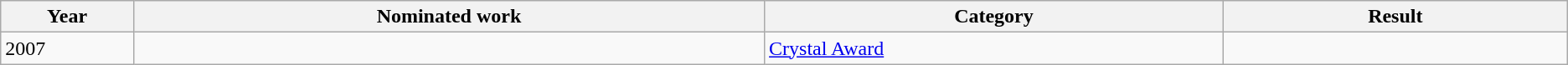<table class=wikitable>
<tr>
<th width=2%>Year</th>
<th width=11%>Nominated work</th>
<th width=8%>Category</th>
<th colspan=2 width=6%>Result</th>
</tr>
<tr>
<td>2007</td>
<td></td>
<td><a href='#'>Crystal Award</a></td>
<td></td>
</tr>
</table>
